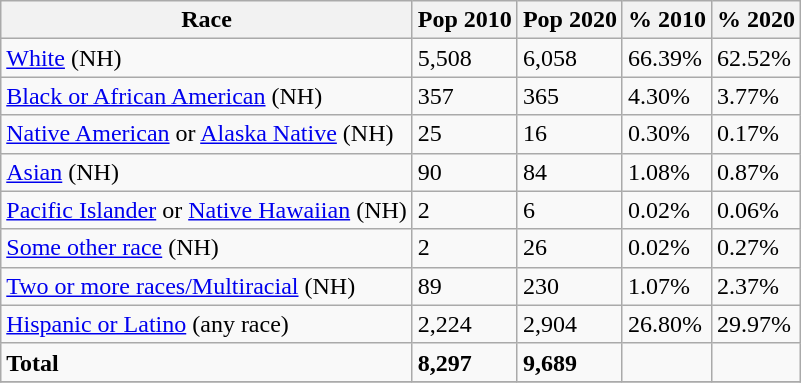<table class="wikitable">
<tr>
<th>Race</th>
<th>Pop 2010</th>
<th>Pop 2020</th>
<th>% 2010</th>
<th>% 2020</th>
</tr>
<tr>
<td><a href='#'>White</a> (NH)</td>
<td>5,508</td>
<td>6,058</td>
<td>66.39%</td>
<td>62.52%</td>
</tr>
<tr>
<td><a href='#'>Black or African American</a> (NH)</td>
<td>357</td>
<td>365</td>
<td>4.30%</td>
<td>3.77%</td>
</tr>
<tr>
<td><a href='#'>Native American</a> or <a href='#'>Alaska Native</a> (NH)</td>
<td>25</td>
<td>16</td>
<td>0.30%</td>
<td>0.17%</td>
</tr>
<tr>
<td><a href='#'>Asian</a> (NH)</td>
<td>90</td>
<td>84</td>
<td>1.08%</td>
<td>0.87%</td>
</tr>
<tr>
<td><a href='#'>Pacific Islander</a> or <a href='#'>Native Hawaiian</a> (NH)</td>
<td>2</td>
<td>6</td>
<td>0.02%</td>
<td>0.06%</td>
</tr>
<tr>
<td><a href='#'>Some other race</a> (NH)</td>
<td>2</td>
<td>26</td>
<td>0.02%</td>
<td>0.27%</td>
</tr>
<tr>
<td><a href='#'>Two or more races/Multiracial</a> (NH)</td>
<td>89</td>
<td>230</td>
<td>1.07%</td>
<td>2.37%</td>
</tr>
<tr>
<td><a href='#'>Hispanic or Latino</a> (any race)</td>
<td>2,224</td>
<td>2,904</td>
<td>26.80%</td>
<td>29.97%</td>
</tr>
<tr>
<td><strong>Total</strong></td>
<td><strong>8,297</strong></td>
<td><strong>9,689</strong></td>
<td></td>
<td></td>
</tr>
<tr>
</tr>
</table>
